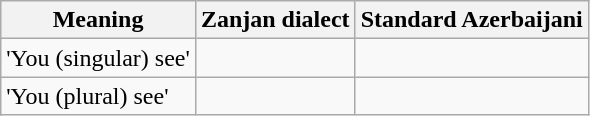<table class="wikitable">
<tr>
<th>Meaning</th>
<th>Zanjan dialect</th>
<th>Standard Azerbaijani</th>
</tr>
<tr>
<td>'You (singular) see'</td>
<td></td>
<td></td>
</tr>
<tr>
<td>'You (plural) see'</td>
<td></td>
<td></td>
</tr>
</table>
